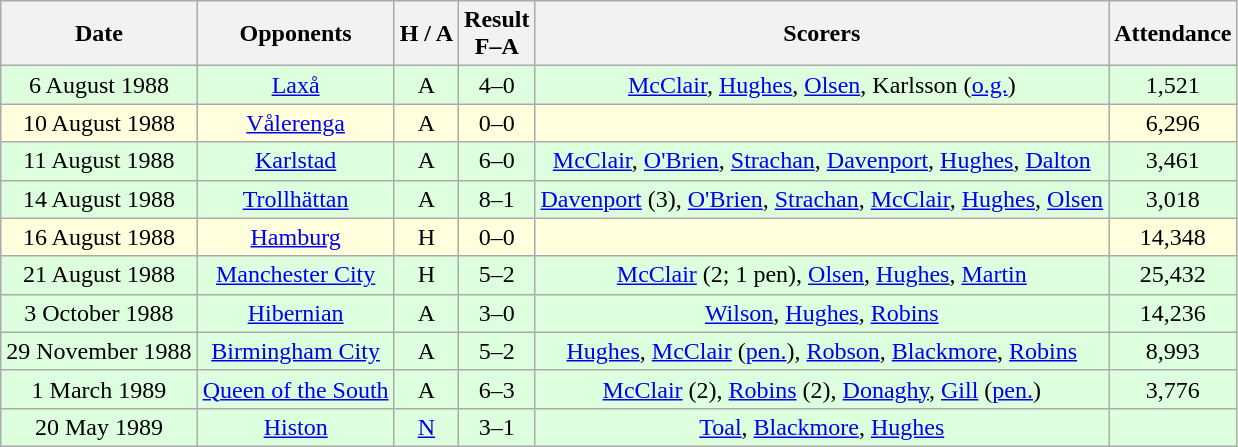<table class="wikitable" style="text-align:center">
<tr>
<th>Date</th>
<th>Opponents</th>
<th>H / A</th>
<th>Result<br>F–A</th>
<th>Scorers</th>
<th>Attendance</th>
</tr>
<tr bgcolor="#ddffdd">
<td>6 August 1988</td>
<td><a href='#'>Laxå</a></td>
<td>A</td>
<td>4–0</td>
<td><a href='#'>McClair</a>, <a href='#'>Hughes</a>, <a href='#'>Olsen</a>, Karlsson (<a href='#'>o.g.</a>)</td>
<td>1,521</td>
</tr>
<tr bgcolor="#ffffdd">
<td>10 August 1988</td>
<td><a href='#'>Vålerenga</a></td>
<td>A</td>
<td>0–0</td>
<td></td>
<td>6,296</td>
</tr>
<tr bgcolor="#ddffdd">
<td>11 August 1988</td>
<td><a href='#'>Karlstad</a></td>
<td>A</td>
<td>6–0</td>
<td><a href='#'>McClair</a>, <a href='#'>O'Brien</a>, <a href='#'>Strachan</a>, <a href='#'>Davenport</a>, <a href='#'>Hughes</a>, <a href='#'>Dalton</a></td>
<td>3,461</td>
</tr>
<tr bgcolor="#ddffdd">
<td>14 August 1988</td>
<td><a href='#'>Trollhättan</a></td>
<td>A</td>
<td>8–1</td>
<td><a href='#'>Davenport</a> (3), <a href='#'>O'Brien</a>, <a href='#'>Strachan</a>, <a href='#'>McClair</a>, <a href='#'>Hughes</a>, <a href='#'>Olsen</a></td>
<td>3,018</td>
</tr>
<tr bgcolor="#ffffdd">
<td>16 August 1988</td>
<td><a href='#'>Hamburg</a></td>
<td>H</td>
<td>0–0</td>
<td></td>
<td>14,348</td>
</tr>
<tr bgcolor="#ddffdd">
<td>21 August 1988</td>
<td><a href='#'>Manchester City</a></td>
<td>H</td>
<td>5–2</td>
<td><a href='#'>McClair</a> (2; 1 pen), <a href='#'>Olsen</a>, <a href='#'>Hughes</a>, <a href='#'>Martin</a></td>
<td>25,432</td>
</tr>
<tr bgcolor="#ddffdd">
<td>3 October 1988</td>
<td><a href='#'>Hibernian</a></td>
<td>A</td>
<td>3–0</td>
<td><a href='#'>Wilson</a>, <a href='#'>Hughes</a>, <a href='#'>Robins</a></td>
<td>14,236</td>
</tr>
<tr bgcolor="#ddffdd">
<td>29 November 1988</td>
<td><a href='#'>Birmingham City</a></td>
<td>A</td>
<td>5–2</td>
<td><a href='#'>Hughes</a>, <a href='#'>McClair</a> (<a href='#'>pen.</a>), <a href='#'>Robson</a>, <a href='#'>Blackmore</a>, <a href='#'>Robins</a></td>
<td>8,993</td>
</tr>
<tr bgcolor="#ddffdd">
<td>1 March 1989</td>
<td><a href='#'>Queen of the South</a></td>
<td>A</td>
<td>6–3</td>
<td><a href='#'>McClair</a> (2), <a href='#'>Robins</a> (2), <a href='#'>Donaghy</a>, <a href='#'>Gill</a> (<a href='#'>pen.</a>)</td>
<td>3,776</td>
</tr>
<tr bgcolor="#ddffdd">
<td>20 May 1989</td>
<td><a href='#'>Histon</a></td>
<td><a href='#'>N</a></td>
<td>3–1</td>
<td><a href='#'>Toal</a>, <a href='#'>Blackmore</a>, <a href='#'>Hughes</a></td>
<td></td>
</tr>
</table>
